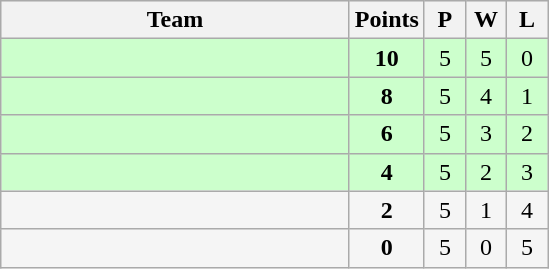<table class=wikitable style=text-align:center>
<tr align=center bgcolor=#efefef>
<th width=225>Team</th>
<th width=20>Points</th>
<th width=20>P</th>
<th width=20>W</th>
<th width=20>L</th>
</tr>
<tr align=center style="background:#ccffcc;">
<td style="text-align:left;"></td>
<td><strong>10</strong></td>
<td>5</td>
<td>5</td>
<td>0</td>
</tr>
<tr align=center style="background:#ccffcc;">
<td style="text-align:left;"></td>
<td><strong>8</strong></td>
<td>5</td>
<td>4</td>
<td>1</td>
</tr>
<tr align=center style="background:#ccffcc;">
<td style="text-align:left;"></td>
<td><strong>6</strong></td>
<td>5</td>
<td>3</td>
<td>2</td>
</tr>
<tr align=center style="background:#ccffcc;">
<td style="text-align:left;"></td>
<td><strong>4</strong></td>
<td>5</td>
<td>2</td>
<td>3</td>
</tr>
<tr align=center style="background:#f5f5f5;">
<td style="text-align:left;"></td>
<td><strong>2</strong></td>
<td>5</td>
<td>1</td>
<td>4</td>
</tr>
<tr align=center style="background:#f5f5f5;">
<td style="text-align:left;"></td>
<td><strong>0</strong></td>
<td>5</td>
<td>0</td>
<td>5</td>
</tr>
</table>
